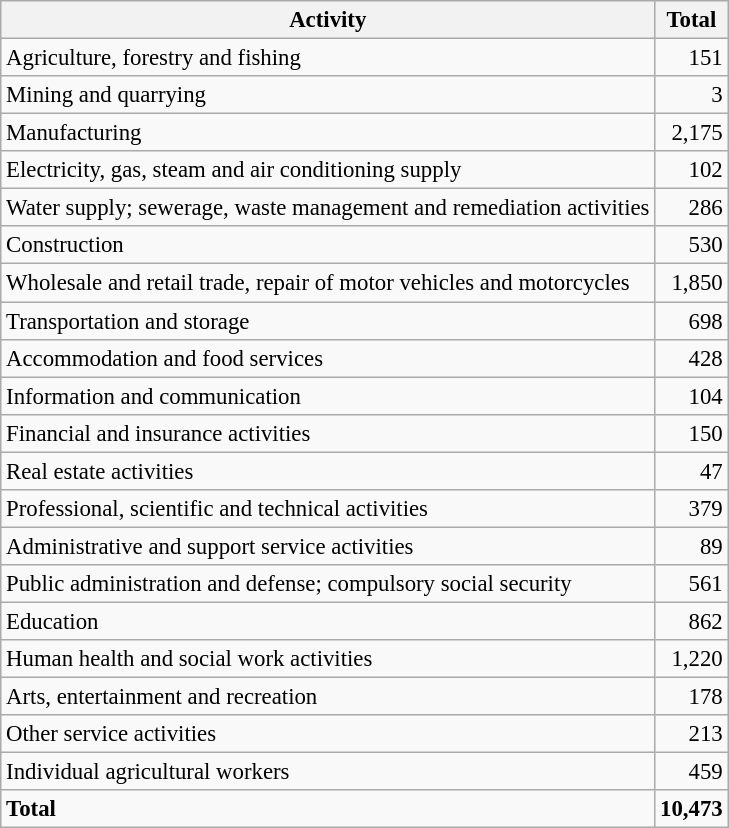<table class="wikitable sortable" style="font-size:95%;">
<tr>
<th>Activity</th>
<th>Total</th>
</tr>
<tr>
<td>Agriculture, forestry and fishing</td>
<td align="right">151</td>
</tr>
<tr>
<td>Mining and quarrying</td>
<td align="right">3</td>
</tr>
<tr>
<td>Manufacturing</td>
<td align="right">2,175</td>
</tr>
<tr>
<td>Electricity, gas, steam and air conditioning supply</td>
<td align="right">102</td>
</tr>
<tr>
<td>Water supply; sewerage, waste management and remediation activities</td>
<td align="right">286</td>
</tr>
<tr>
<td>Construction</td>
<td align="right">530</td>
</tr>
<tr>
<td>Wholesale and retail trade, repair of motor vehicles and motorcycles</td>
<td align="right">1,850</td>
</tr>
<tr>
<td>Transportation and storage</td>
<td align="right">698</td>
</tr>
<tr>
<td>Accommodation and food services</td>
<td align="right">428</td>
</tr>
<tr>
<td>Information and communication</td>
<td align="right">104</td>
</tr>
<tr>
<td>Financial and insurance activities</td>
<td align="right">150</td>
</tr>
<tr>
<td>Real estate activities</td>
<td align="right">47</td>
</tr>
<tr>
<td>Professional, scientific and technical activities</td>
<td align="right">379</td>
</tr>
<tr>
<td>Administrative and support service activities</td>
<td align="right">89</td>
</tr>
<tr>
<td>Public administration and defense; compulsory social security</td>
<td align="right">561</td>
</tr>
<tr>
<td>Education</td>
<td align="right">862</td>
</tr>
<tr>
<td>Human health and social work activities</td>
<td align="right">1,220</td>
</tr>
<tr>
<td>Arts, entertainment and recreation</td>
<td align="right">178</td>
</tr>
<tr>
<td>Other service activities</td>
<td align="right">213</td>
</tr>
<tr>
<td>Individual agricultural workers</td>
<td align="right">459</td>
</tr>
<tr class="sortbottom">
<td><strong>Total</strong></td>
<td align="right"><strong>10,473</strong></td>
</tr>
</table>
